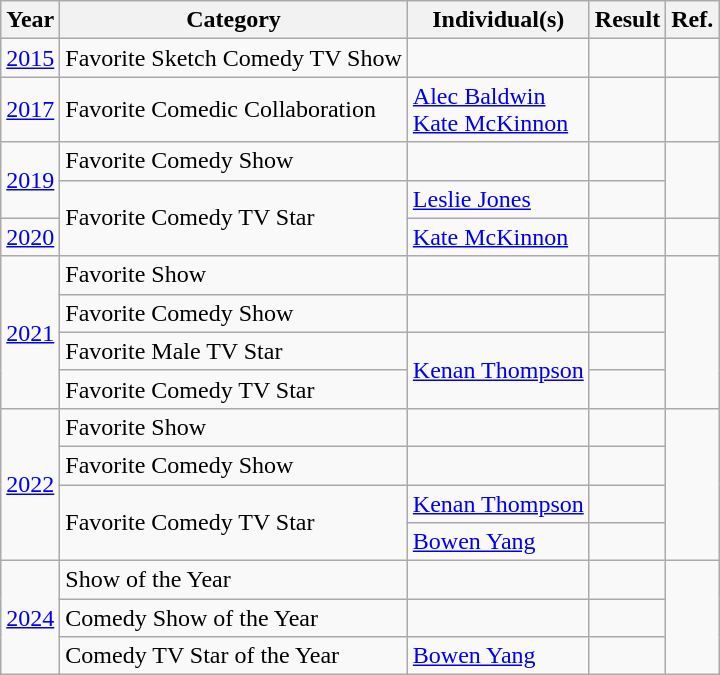<table class="wikitable">
<tr>
<th>Year</th>
<th>Category</th>
<th>Individual(s)</th>
<th>Result</th>
<th>Ref.</th>
</tr>
<tr>
<td><a href='#'>2015</a></td>
<td>Favorite Sketch Comedy TV Show</td>
<td></td>
<td></td>
<td align="center"></td>
</tr>
<tr>
<td><a href='#'>2017</a></td>
<td>Favorite Comedic Collaboration</td>
<td><a href='#'>Alec Baldwin</a> <br> <a href='#'>Kate McKinnon</a></td>
<td></td>
<td align="center"></td>
</tr>
<tr>
<td rowspan="2"><a href='#'>2019</a></td>
<td>Favorite Comedy Show</td>
<td></td>
<td></td>
<td rowspan="2" align="center"></td>
</tr>
<tr>
<td rowspan="2">Favorite Comedy TV Star</td>
<td><a href='#'>Leslie Jones</a></td>
<td></td>
</tr>
<tr>
<td><a href='#'>2020</a></td>
<td><a href='#'>Kate McKinnon</a></td>
<td></td>
<td align="center"></td>
</tr>
<tr>
<td rowspan="4"><a href='#'>2021</a></td>
<td>Favorite Show</td>
<td></td>
<td></td>
<td rowspan="4" align="center"></td>
</tr>
<tr>
<td>Favorite Comedy Show</td>
<td></td>
<td></td>
</tr>
<tr>
<td>Favorite Male TV Star</td>
<td rowspan="2"><a href='#'>Kenan Thompson</a></td>
<td></td>
</tr>
<tr>
<td>Favorite Comedy TV Star</td>
<td></td>
</tr>
<tr>
<td rowspan="4"><a href='#'>2022</a></td>
<td>Favorite Show</td>
<td></td>
<td></td>
<td rowspan="4" align="center"></td>
</tr>
<tr>
<td>Favorite Comedy Show</td>
<td></td>
<td></td>
</tr>
<tr>
<td rowspan="2">Favorite Comedy TV Star</td>
<td><a href='#'>Kenan Thompson</a></td>
<td></td>
</tr>
<tr>
<td><a href='#'>Bowen Yang</a></td>
<td></td>
</tr>
<tr>
<td rowspan="3"><a href='#'>2024</a></td>
<td>Show of the Year</td>
<td></td>
<td></td>
<td rowspan="3" align="center"></td>
</tr>
<tr>
<td>Comedy Show of the Year</td>
<td></td>
<td></td>
</tr>
<tr>
<td>Comedy TV Star of the Year</td>
<td><a href='#'>Bowen Yang</a></td>
<td></td>
</tr>
</table>
